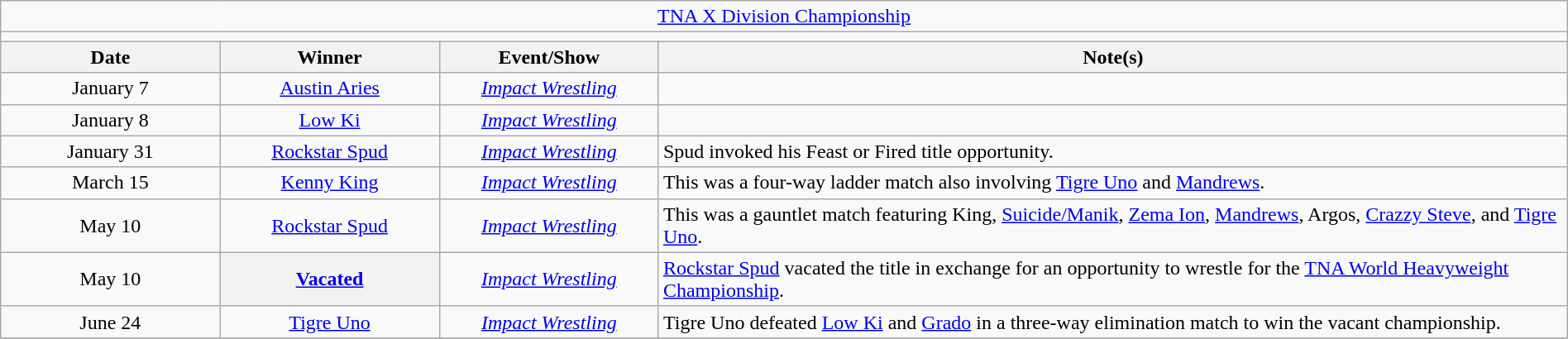<table class="wikitable" style="text-align:center; width:100%;">
<tr>
<td colspan="5"><a href='#'>TNA X Division Championship</a></td>
</tr>
<tr>
<td colspan="5"><strong></strong></td>
</tr>
<tr>
<th width="14%">Date</th>
<th width="14%">Winner</th>
<th width="14%">Event/Show</th>
<th width="58%">Note(s)</th>
</tr>
<tr>
<td>January 7</td>
<td><a href='#'>Austin Aries</a></td>
<td><em><a href='#'>Impact Wrestling</a></em></td>
<td align=left></td>
</tr>
<tr>
<td>January 8<br></td>
<td><a href='#'>Low Ki</a></td>
<td><em><a href='#'>Impact Wrestling</a></em></td>
<td></td>
</tr>
<tr>
<td>January 31<br></td>
<td><a href='#'>Rockstar Spud</a></td>
<td><em><a href='#'>Impact Wrestling</a></em></td>
<td align=left>Spud invoked his Feast or Fired title opportunity.</td>
</tr>
<tr>
<td>March 15<br></td>
<td><a href='#'>Kenny King</a></td>
<td><em><a href='#'>Impact Wrestling</a></em></td>
<td align=left>This was a four-way ladder match also involving <a href='#'>Tigre Uno</a> and <a href='#'>Mandrews</a>.</td>
</tr>
<tr>
<td>May 10<br></td>
<td><a href='#'>Rockstar Spud</a></td>
<td><em><a href='#'>Impact Wrestling</a></em></td>
<td align=left>This was a gauntlet match featuring King, <a href='#'>Suicide/Manik</a>, <a href='#'>Zema Ion</a>, <a href='#'>Mandrews</a>, Argos, <a href='#'>Crazzy Steve</a>, and <a href='#'>Tigre Uno</a>.</td>
</tr>
<tr>
<td>May 10<br></td>
<th><a href='#'>Vacated</a></th>
<td><em><a href='#'>Impact Wrestling</a></em></td>
<td align=left><a href='#'>Rockstar Spud</a> vacated the title in exchange for an opportunity to wrestle for the <a href='#'>TNA World Heavyweight Championship</a>.</td>
</tr>
<tr>
<td>June 24</td>
<td><a href='#'>Tigre Uno</a></td>
<td><em><a href='#'>Impact Wrestling</a></em></td>
<td align=left>Tigre Uno defeated <a href='#'>Low Ki</a> and <a href='#'>Grado</a> in a three-way elimination match to win the vacant championship.</td>
</tr>
<tr>
</tr>
</table>
